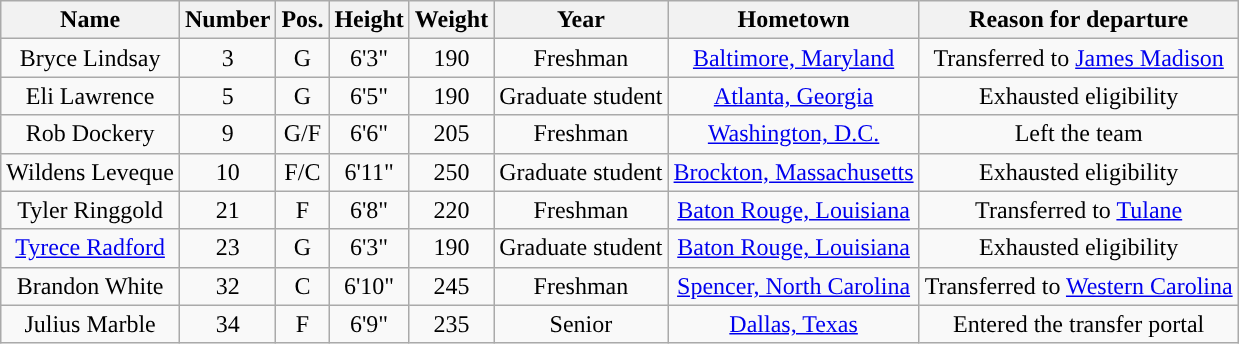<table class="wikitable sortable" style="text-align:center">
<tr align=center>
<th>Name</th>
<th>Number</th>
<th>Pos.</th>
<th>Height</th>
<th>Weight</th>
<th>Year</th>
<th>Hometown</th>
<th>Reason for departure</th>
</tr>
<tr>
<td>Bryce Lindsay</td>
<td>3</td>
<td>G</td>
<td>6'3"</td>
<td>190</td>
<td>Freshman</td>
<td><a href='#'>Baltimore, Maryland</a></td>
<td>Transferred to <a href='#'>James Madison</a></td>
</tr>
<tr>
<td>Eli Lawrence</td>
<td>5</td>
<td>G</td>
<td>6'5"</td>
<td>190</td>
<td>Graduate student</td>
<td><a href='#'>Atlanta, Georgia</a></td>
<td>Exhausted eligibility</td>
</tr>
<tr>
<td>Rob Dockery</td>
<td>9</td>
<td>G/F</td>
<td>6'6"</td>
<td>205</td>
<td>Freshman</td>
<td><a href='#'>Washington, D.C.</a></td>
<td>Left the team</td>
</tr>
<tr>
<td>Wildens Leveque</td>
<td>10</td>
<td>F/C</td>
<td>6'11"</td>
<td>250</td>
<td>Graduate student</td>
<td><a href='#'>Brockton, Massachusetts</a></td>
<td>Exhausted eligibility</td>
</tr>
<tr>
<td>Tyler Ringgold</td>
<td>21</td>
<td>F</td>
<td>6'8"</td>
<td>220</td>
<td>Freshman</td>
<td><a href='#'>Baton Rouge, Louisiana</a></td>
<td>Transferred to <a href='#'>Tulane</a></td>
</tr>
<tr>
<td><a href='#'>Tyrece Radford</a></td>
<td>23</td>
<td>G</td>
<td>6'3"</td>
<td>190</td>
<td>Graduate student</td>
<td><a href='#'>Baton Rouge, Louisiana</a></td>
<td>Exhausted eligibility</td>
</tr>
<tr>
<td>Brandon White</td>
<td>32</td>
<td>C</td>
<td>6'10"</td>
<td>245</td>
<td>Freshman</td>
<td><a href='#'>Spencer, North Carolina</a></td>
<td>Transferred to <a href='#'>Western Carolina</a></td>
</tr>
<tr>
<td>Julius Marble</td>
<td>34</td>
<td>F</td>
<td>6'9"</td>
<td>235</td>
<td>Senior</td>
<td><a href='#'>Dallas, Texas</a></td>
<td>Entered the transfer portal</td>
</tr>
</table>
